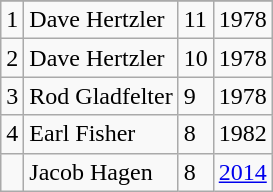<table class="wikitable">
<tr>
</tr>
<tr>
<td>1</td>
<td>Dave Hertzler</td>
<td>11</td>
<td>1978</td>
</tr>
<tr>
<td>2</td>
<td>Dave Hertzler</td>
<td>10</td>
<td>1978</td>
</tr>
<tr>
<td>3</td>
<td>Rod Gladfelter</td>
<td>9</td>
<td>1978</td>
</tr>
<tr>
<td>4</td>
<td>Earl Fisher</td>
<td>8</td>
<td>1982</td>
</tr>
<tr>
<td></td>
<td>Jacob Hagen</td>
<td>8</td>
<td><a href='#'>2014</a></td>
</tr>
</table>
